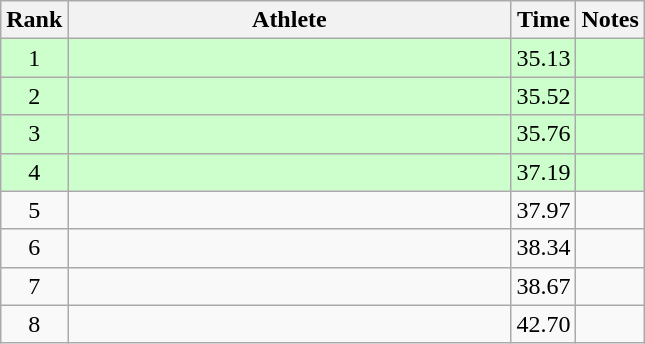<table class="wikitable" style="text-align:center">
<tr>
<th>Rank</th>
<th Style="width:18em">Athlete</th>
<th>Time</th>
<th>Notes</th>
</tr>
<tr style="background:#cfc">
<td>1</td>
<td style="text-align:left"></td>
<td>35.13</td>
<td></td>
</tr>
<tr style="background:#cfc">
<td>2</td>
<td style="text-align:left"></td>
<td>35.52</td>
<td></td>
</tr>
<tr style="background:#cfc">
<td>3</td>
<td style="text-align:left"></td>
<td>35.76</td>
<td></td>
</tr>
<tr style="background:#cfc">
<td>4</td>
<td style="text-align:left"></td>
<td>37.19</td>
<td></td>
</tr>
<tr>
<td>5</td>
<td style="text-align:left"></td>
<td>37.97</td>
<td></td>
</tr>
<tr>
<td>6</td>
<td style="text-align:left"></td>
<td>38.34</td>
<td></td>
</tr>
<tr>
<td>7</td>
<td style="text-align:left"></td>
<td>38.67</td>
<td></td>
</tr>
<tr>
<td>8</td>
<td style="text-align:left"></td>
<td>42.70</td>
<td></td>
</tr>
</table>
